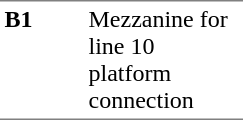<table border=0 cellspacing=0 cellpadding=3>
<tr>
<td style="border-bottom:solid 1px gray;border-top:solid 1px gray;" width=50 valign=top><strong>B1</strong></td>
<td style="border-top:solid 1px gray;border-bottom:solid 1px gray;" width=100 valign=top>Mezzanine for line 10 platform connection</td>
</tr>
</table>
